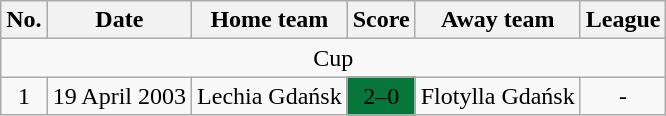<table class="wikitable" style="text-align: center">
<tr>
<th>No.</th>
<th>Date</th>
<th>Home team</th>
<th>Score</th>
<th>Away team</th>
<th>League</th>
</tr>
<tr>
<td colspan=6>Cup</td>
</tr>
<tr>
<td>1</td>
<td>19 April 2003</td>
<td>Lechia Gdańsk</td>
<td bgcolor=#07763a><span>2–0</span></td>
<td>Flotylla Gdańsk</td>
<td>-</td>
</tr>
</table>
